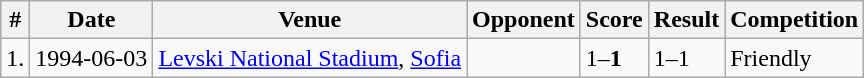<table class="wikitable" style="font-size:100%; text-align: left;">
<tr>
<th>#</th>
<th>Date</th>
<th>Venue</th>
<th>Opponent</th>
<th>Score</th>
<th>Result</th>
<th>Competition</th>
</tr>
<tr>
<td>1.</td>
<td>1994-06-03</td>
<td><a href='#'>Levski National Stadium</a>, <a href='#'>Sofia</a></td>
<td></td>
<td>1–<strong>1</strong></td>
<td>1–1</td>
<td>Friendly</td>
</tr>
</table>
